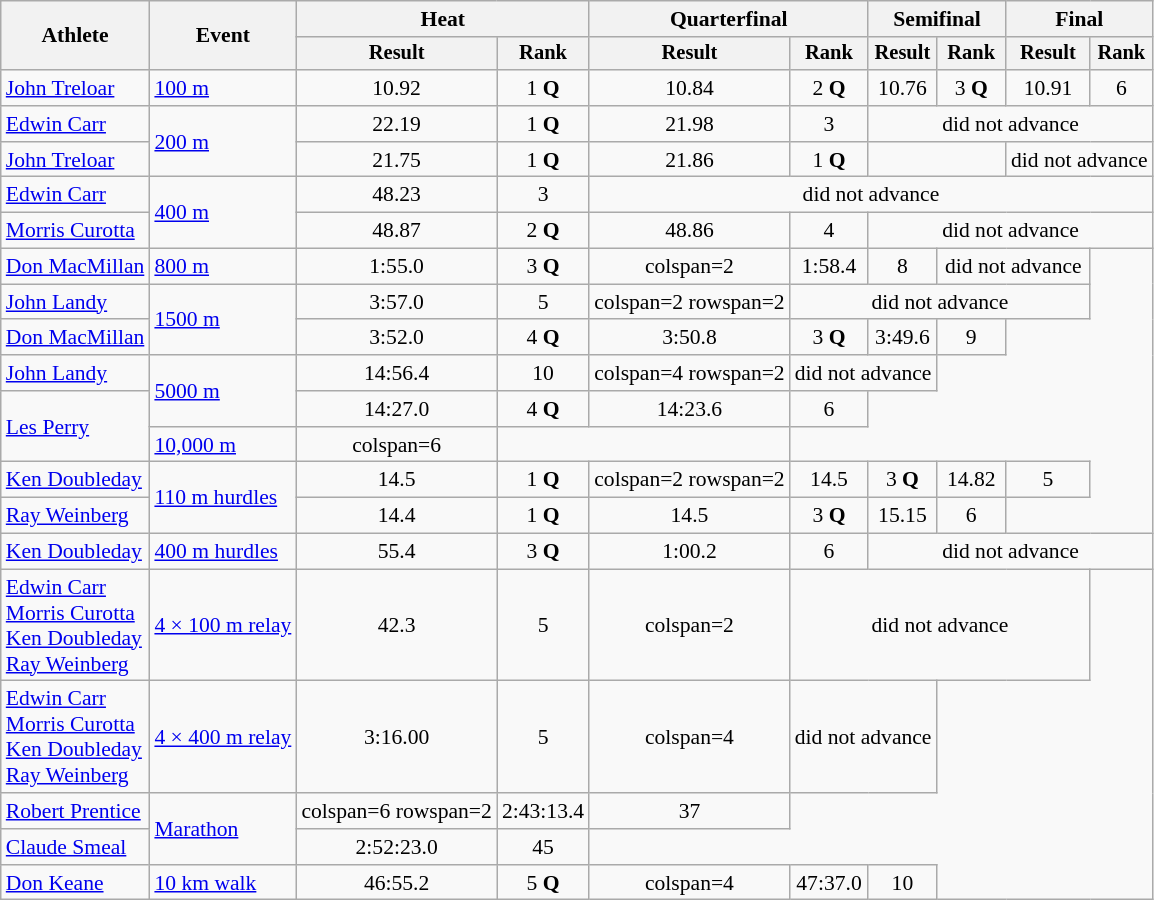<table class="wikitable" style="font-size:90%">
<tr>
<th rowspan=2>Athlete</th>
<th rowspan=2>Event</th>
<th colspan=2>Heat</th>
<th colspan=2>Quarterfinal</th>
<th colspan=2>Semifinal</th>
<th colspan=2>Final</th>
</tr>
<tr style="font-size:95%">
<th>Result</th>
<th>Rank</th>
<th>Result</th>
<th>Rank</th>
<th>Result</th>
<th>Rank</th>
<th>Result</th>
<th>Rank</th>
</tr>
<tr align=center>
<td align=left><a href='#'>John Treloar</a></td>
<td align=left><a href='#'>100 m</a></td>
<td>10.92</td>
<td>1 <strong>Q</strong></td>
<td>10.84</td>
<td>2 <strong>Q</strong></td>
<td>10.76</td>
<td>3 <strong>Q</strong></td>
<td>10.91</td>
<td>6</td>
</tr>
<tr align=center>
<td align=left><a href='#'>Edwin Carr</a></td>
<td align=left rowspan=2><a href='#'>200 m</a></td>
<td>22.19</td>
<td>1 <strong>Q</strong></td>
<td>21.98</td>
<td>3</td>
<td colspan=4>did not advance</td>
</tr>
<tr align=center>
<td align=left><a href='#'>John Treloar</a></td>
<td>21.75</td>
<td>1 <strong>Q</strong></td>
<td>21.86</td>
<td>1 <strong>Q</strong></td>
<td colspan=2></td>
<td colspan=2>did not advance</td>
</tr>
<tr align=center>
<td align=left><a href='#'>Edwin Carr</a></td>
<td align=left rowspan=2><a href='#'>400 m</a></td>
<td>48.23</td>
<td>3</td>
<td colspan=6>did not advance</td>
</tr>
<tr align=center>
<td align=left><a href='#'>Morris Curotta</a></td>
<td>48.87</td>
<td>2 <strong>Q</strong></td>
<td>48.86</td>
<td>4</td>
<td colspan=4>did not advance</td>
</tr>
<tr align=center>
<td align=left><a href='#'>Don MacMillan</a></td>
<td align=left><a href='#'>800 m</a></td>
<td>1:55.0</td>
<td>3 <strong>Q</strong></td>
<td>colspan=2 </td>
<td>1:58.4</td>
<td>8</td>
<td colspan=2>did not advance</td>
</tr>
<tr align=center>
<td align=left><a href='#'>John Landy</a></td>
<td align=left rowspan=2><a href='#'>1500 m</a></td>
<td>3:57.0</td>
<td>5</td>
<td>colspan=2 rowspan=2 </td>
<td colspan=4>did not advance</td>
</tr>
<tr align=center>
<td align=left><a href='#'>Don MacMillan</a></td>
<td>3:52.0</td>
<td>4 <strong>Q</strong></td>
<td>3:50.8</td>
<td>3 <strong>Q</strong></td>
<td>3:49.6</td>
<td>9</td>
</tr>
<tr align=center>
<td align=left><a href='#'>John Landy</a></td>
<td align=left rowspan=2><a href='#'>5000 m</a></td>
<td>14:56.4</td>
<td>10</td>
<td>colspan=4 rowspan=2 </td>
<td colspan=2>did not advance</td>
</tr>
<tr align=center>
<td align=left rowspan=2><a href='#'>Les Perry</a></td>
<td>14:27.0</td>
<td>4 <strong>Q</strong></td>
<td>14:23.6</td>
<td>6</td>
</tr>
<tr align=center>
<td align=left><a href='#'>10,000 m</a></td>
<td>colspan=6 </td>
<td colspan=2></td>
</tr>
<tr align=center>
<td align=left><a href='#'>Ken Doubleday</a></td>
<td align=left rowspan=2><a href='#'>110 m hurdles</a></td>
<td>14.5</td>
<td>1 <strong>Q</strong></td>
<td>colspan=2 rowspan=2 </td>
<td>14.5</td>
<td>3 <strong>Q</strong></td>
<td>14.82</td>
<td>5</td>
</tr>
<tr align=center>
<td align=left><a href='#'>Ray Weinberg</a></td>
<td>14.4</td>
<td>1 <strong>Q</strong></td>
<td>14.5</td>
<td>3 <strong>Q</strong></td>
<td>15.15</td>
<td>6</td>
</tr>
<tr align=center>
<td align=left><a href='#'>Ken Doubleday</a></td>
<td align=left><a href='#'>400 m hurdles</a></td>
<td>55.4</td>
<td>3 <strong>Q</strong></td>
<td>1:00.2</td>
<td>6</td>
<td colspan=4>did not advance</td>
</tr>
<tr align=center>
<td align=left><a href='#'>Edwin Carr</a><br><a href='#'>Morris Curotta</a><br><a href='#'>Ken Doubleday</a><br><a href='#'>Ray Weinberg</a></td>
<td align=left><a href='#'>4 × 100 m relay</a></td>
<td>42.3</td>
<td>5</td>
<td>colspan=2 </td>
<td colspan=4>did not advance</td>
</tr>
<tr align=center>
<td align=left><a href='#'>Edwin Carr</a><br><a href='#'>Morris Curotta</a><br><a href='#'>Ken Doubleday</a><br><a href='#'>Ray Weinberg</a></td>
<td align=left><a href='#'>4 × 400 m relay</a></td>
<td>3:16.00</td>
<td>5</td>
<td>colspan=4 </td>
<td colspan=2>did not advance</td>
</tr>
<tr align=center>
<td align=left><a href='#'>Robert Prentice</a></td>
<td align=left rowspan=2><a href='#'>Marathon</a></td>
<td>colspan=6 rowspan=2 </td>
<td>2:43:13.4</td>
<td>37</td>
</tr>
<tr align=center>
<td align=left><a href='#'>Claude Smeal</a></td>
<td>2:52:23.0</td>
<td>45</td>
</tr>
<tr align=center>
<td align=left><a href='#'>Don Keane</a></td>
<td align=left><a href='#'>10 km walk</a></td>
<td>46:55.2</td>
<td>5 <strong>Q</strong></td>
<td>colspan=4 </td>
<td>47:37.0</td>
<td>10</td>
</tr>
</table>
